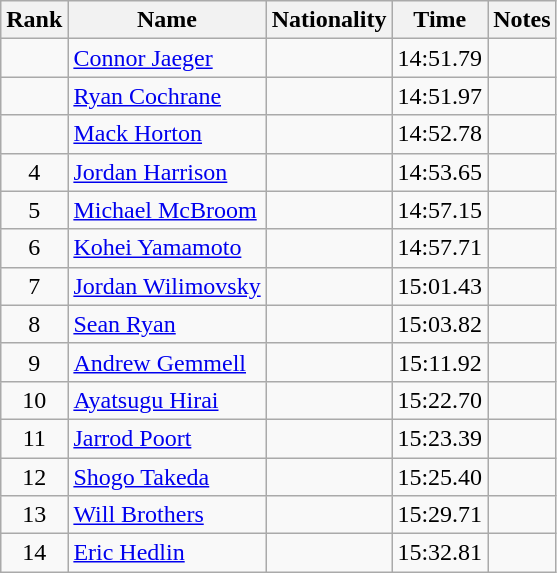<table class="wikitable sortable" style="text-align:center">
<tr>
<th>Rank</th>
<th>Name</th>
<th>Nationality</th>
<th>Time</th>
<th>Notes</th>
</tr>
<tr>
<td></td>
<td align=left><a href='#'>Connor Jaeger</a></td>
<td align=left></td>
<td>14:51.79</td>
<td></td>
</tr>
<tr>
<td></td>
<td align=left><a href='#'>Ryan Cochrane</a></td>
<td align=left></td>
<td>14:51.97</td>
<td></td>
</tr>
<tr>
<td></td>
<td align=left><a href='#'>Mack Horton</a></td>
<td align=left></td>
<td>14:52.78</td>
<td></td>
</tr>
<tr>
<td>4</td>
<td align=left><a href='#'>Jordan Harrison</a></td>
<td align=left></td>
<td>14:53.65</td>
<td></td>
</tr>
<tr>
<td>5</td>
<td align=left><a href='#'>Michael McBroom</a></td>
<td align=left></td>
<td>14:57.15</td>
<td></td>
</tr>
<tr>
<td>6</td>
<td align=left><a href='#'>Kohei Yamamoto</a></td>
<td align=left></td>
<td>14:57.71</td>
<td></td>
</tr>
<tr>
<td>7</td>
<td align=left><a href='#'>Jordan Wilimovsky</a></td>
<td align=left></td>
<td>15:01.43</td>
<td></td>
</tr>
<tr>
<td>8</td>
<td align=left><a href='#'>Sean Ryan</a></td>
<td align=left></td>
<td>15:03.82</td>
<td></td>
</tr>
<tr>
<td>9</td>
<td align=left><a href='#'>Andrew Gemmell</a></td>
<td align=left></td>
<td>15:11.92</td>
<td></td>
</tr>
<tr>
<td>10</td>
<td align=left><a href='#'>Ayatsugu Hirai</a></td>
<td align=left></td>
<td>15:22.70</td>
<td></td>
</tr>
<tr>
<td>11</td>
<td align=left><a href='#'>Jarrod Poort</a></td>
<td align=left></td>
<td>15:23.39</td>
<td></td>
</tr>
<tr>
<td>12</td>
<td align=left><a href='#'>Shogo Takeda</a></td>
<td align=left></td>
<td>15:25.40</td>
<td></td>
</tr>
<tr>
<td>13</td>
<td align=left><a href='#'>Will Brothers</a></td>
<td align=left></td>
<td>15:29.71</td>
<td></td>
</tr>
<tr>
<td>14</td>
<td align=left><a href='#'>Eric Hedlin</a></td>
<td align=left></td>
<td>15:32.81</td>
<td></td>
</tr>
</table>
